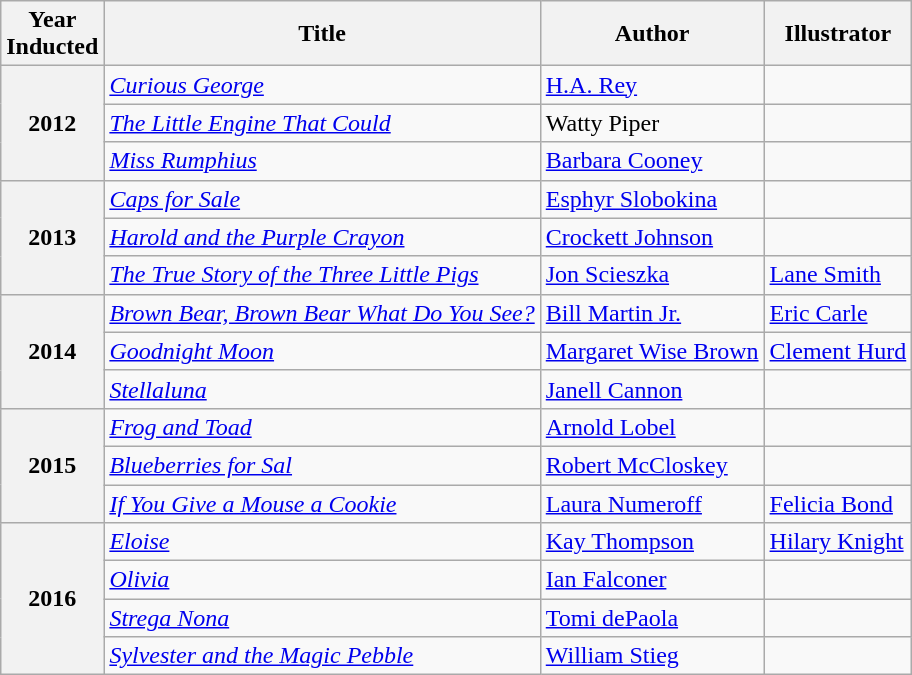<table class="wikitable sortable">
<tr>
<th>Year<br>Inducted</th>
<th>Title</th>
<th>Author</th>
<th>Illustrator</th>
</tr>
<tr>
<th rowspan="3">2012</th>
<td><em><a href='#'>Curious George</a></em></td>
<td><a href='#'>H.A. Rey</a></td>
<td></td>
</tr>
<tr>
<td><em><a href='#'>The Little Engine That Could</a></em></td>
<td>Watty Piper</td>
<td></td>
</tr>
<tr>
<td><em><a href='#'>Miss Rumphius</a></em></td>
<td><a href='#'>Barbara Cooney</a></td>
<td></td>
</tr>
<tr>
<th rowspan="3">2013</th>
<td><em><a href='#'>Caps for Sale</a></em></td>
<td><a href='#'>Esphyr Slobokina</a></td>
<td></td>
</tr>
<tr>
<td><em><a href='#'>Harold and the Purple Crayon</a></em></td>
<td><a href='#'>Crockett Johnson</a></td>
<td></td>
</tr>
<tr>
<td><a href='#'><em>The True Story of the Three Little Pigs</em></a></td>
<td><a href='#'>Jon Scieszka</a></td>
<td><a href='#'>Lane Smith</a></td>
</tr>
<tr>
<th rowspan="3">2014</th>
<td><a href='#'><em>Brown Bear, Brown Bear What Do You See?</em></a></td>
<td><a href='#'>Bill Martin Jr.</a></td>
<td><a href='#'>Eric Carle</a></td>
</tr>
<tr>
<td><em><a href='#'>Goodnight Moon</a></em></td>
<td><a href='#'>Margaret Wise Brown</a></td>
<td><a href='#'>Clement Hurd</a></td>
</tr>
<tr>
<td><em><a href='#'>Stellaluna</a></em></td>
<td><a href='#'>Janell Cannon</a></td>
<td></td>
</tr>
<tr>
<th rowspan="3">2015</th>
<td><em><a href='#'>Frog and Toad</a></em></td>
<td><a href='#'>Arnold Lobel</a></td>
<td></td>
</tr>
<tr>
<td><em><a href='#'>Blueberries for Sal</a></em></td>
<td><a href='#'>Robert McCloskey</a></td>
<td></td>
</tr>
<tr>
<td><em><a href='#'>If You Give a Mouse a Cookie</a></em></td>
<td><a href='#'>Laura Numeroff</a></td>
<td><a href='#'>Felicia Bond</a></td>
</tr>
<tr>
<th rowspan="4">2016</th>
<td><em><a href='#'>Eloise</a></em></td>
<td><a href='#'>Kay Thompson</a></td>
<td><a href='#'>Hilary Knight</a></td>
</tr>
<tr>
<td><em><a href='#'>Olivia</a></em></td>
<td><a href='#'>Ian Falconer</a></td>
<td></td>
</tr>
<tr>
<td><em><a href='#'>Strega Nona</a></em></td>
<td><a href='#'>Tomi dePaola</a></td>
<td></td>
</tr>
<tr>
<td><em><a href='#'>Sylvester and the Magic Pebble</a></em></td>
<td><a href='#'>William Stieg</a></td>
<td></td>
</tr>
</table>
